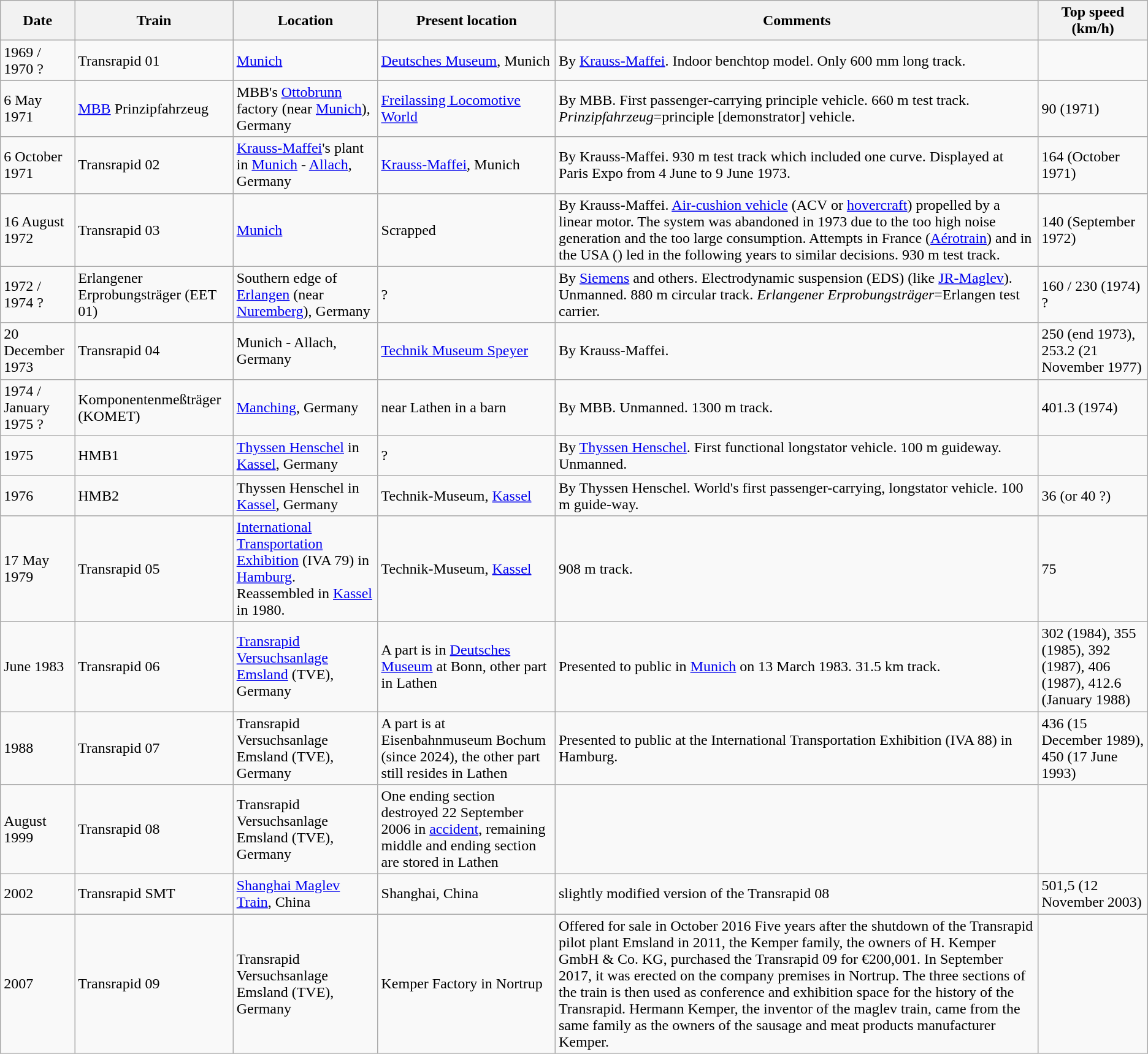<table class="wikitable">
<tr>
<th>Date</th>
<th>Train</th>
<th>Location</th>
<th>Present location</th>
<th>Comments</th>
<th>Top speed (km/h)</th>
</tr>
<tr>
<td>1969 / 1970 ?</td>
<td>Transrapid 01</td>
<td><a href='#'>Munich</a></td>
<td><a href='#'>Deutsches Museum</a>, Munich</td>
<td>By <a href='#'>Krauss-Maffei</a>. Indoor benchtop model. Only 600 mm long track.</td>
<td></td>
</tr>
<tr>
<td>6 May 1971</td>
<td><a href='#'>MBB</a> Prinzipfahrzeug</td>
<td>MBB's <a href='#'>Ottobrunn</a> factory (near <a href='#'>Munich</a>), Germany</td>
<td><a href='#'>Freilassing Locomotive World</a></td>
<td>By MBB. First passenger-carrying principle vehicle. 660 m test track. <em>Prinzipfahrzeug</em>=principle [demonstrator] vehicle.</td>
<td>90 (1971)</td>
</tr>
<tr>
<td>6 October 1971</td>
<td>Transrapid 02</td>
<td><a href='#'>Krauss-Maffei</a>'s plant in <a href='#'>Munich</a> - <a href='#'>Allach</a>, Germany</td>
<td><a href='#'>Krauss-Maffei</a>, Munich</td>
<td>By Krauss-Maffei. 930 m test track which included one curve. Displayed at Paris Expo from 4 June to 9 June 1973.</td>
<td>164 (October 1971)</td>
</tr>
<tr>
<td>16 August 1972</td>
<td>Transrapid 03</td>
<td><a href='#'>Munich</a></td>
<td>Scrapped</td>
<td>By Krauss-Maffei. <a href='#'>Air-cushion vehicle</a> (ACV or <a href='#'>hovercraft</a>) propelled by a linear motor. The system was abandoned in 1973 due to the too high noise generation and the too large consumption. Attempts in France (<a href='#'>Aérotrain</a>) and in the USA () led in the following years to similar decisions. 930 m test track.</td>
<td>140 (September 1972)</td>
</tr>
<tr>
<td>1972 / 1974 ?</td>
<td>Erlangener Erprobungsträger (EET 01)</td>
<td>Southern edge of <a href='#'>Erlangen</a> (near <a href='#'>Nuremberg</a>), Germany</td>
<td>?</td>
<td>By <a href='#'>Siemens</a> and others. Electrodynamic suspension (EDS) (like <a href='#'>JR-Maglev</a>). Unmanned. 880 m circular track. <em>Erlangener Erprobungsträger</em>=Erlangen test carrier.</td>
<td>160 / 230 (1974) ?</td>
</tr>
<tr>
<td>20 December 1973</td>
<td>Transrapid 04</td>
<td>Munich - Allach, Germany</td>
<td><a href='#'>Technik Museum Speyer</a></td>
<td>By Krauss-Maffei.</td>
<td>250 (end 1973), 253.2 (21 November 1977)</td>
</tr>
<tr>
<td>1974 / January 1975 ?</td>
<td>Komponentenmeßträger (KOMET)</td>
<td><a href='#'>Manching</a>, Germany</td>
<td>near Lathen in a barn</td>
<td>By MBB. Unmanned. 1300 m track.</td>
<td>401.3 (1974)</td>
</tr>
<tr>
<td>1975</td>
<td>HMB1</td>
<td><a href='#'>Thyssen Henschel</a> in <a href='#'>Kassel</a>, Germany</td>
<td>?</td>
<td>By <a href='#'>Thyssen Henschel</a>. First functional longstator vehicle. 100 m guideway. Unmanned.</td>
<td></td>
</tr>
<tr>
<td>1976</td>
<td>HMB2</td>
<td>Thyssen Henschel in <a href='#'>Kassel</a>, Germany</td>
<td>Technik-Museum, <a href='#'>Kassel</a></td>
<td>By Thyssen Henschel. World's first passenger-carrying, longstator vehicle. 100 m guide-way.</td>
<td>36 (or 40 ?)</td>
</tr>
<tr>
<td>17 May 1979</td>
<td>Transrapid 05</td>
<td><a href='#'>International Transportation Exhibition</a> (IVA 79) in <a href='#'>Hamburg</a>. Reassembled in <a href='#'>Kassel</a> in 1980.</td>
<td>Technik-Museum, <a href='#'>Kassel</a></td>
<td>908 m track.</td>
<td>75</td>
</tr>
<tr>
<td>June 1983</td>
<td>Transrapid 06</td>
<td><a href='#'>Transrapid Versuchsanlage Emsland</a> (TVE), Germany</td>
<td>A part is in <a href='#'>Deutsches Museum</a> at Bonn, other part in Lathen</td>
<td>Presented to public in <a href='#'>Munich</a> on 13 March 1983. 31.5 km track.</td>
<td>302 (1984), 355 (1985), 392 (1987), 406 (1987), 412.6 (January 1988)</td>
</tr>
<tr>
<td>1988</td>
<td>Transrapid 07</td>
<td>Transrapid Versuchsanlage Emsland (TVE), Germany</td>
<td>A part is at Eisenbahnmuseum Bochum (since 2024), the other part still resides in Lathen</td>
<td>Presented to public at the International Transportation Exhibition (IVA 88) in Hamburg.</td>
<td>436 (15 December 1989), 450 (17 June 1993)</td>
</tr>
<tr>
<td>August 1999</td>
<td>Transrapid 08</td>
<td>Transrapid Versuchsanlage Emsland (TVE), Germany</td>
<td>One ending section destroyed 22 September 2006 in <a href='#'>accident</a>, remaining middle and ending section are stored in Lathen</td>
<td></td>
<td></td>
</tr>
<tr>
<td>2002</td>
<td>Transrapid SMT</td>
<td><a href='#'>Shanghai Maglev Train</a>, China</td>
<td>Shanghai, China</td>
<td>slightly modified version of the Transrapid 08</td>
<td>501,5 (12 November 2003)</td>
</tr>
<tr>
<td>2007</td>
<td>Transrapid 09</td>
<td>Transrapid Versuchsanlage Emsland (TVE), Germany</td>
<td>Kemper Factory in Nortrup</td>
<td>Offered for sale in October 2016  Five years after the shutdown of the Transrapid pilot plant Emsland in 2011, the Kemper family, the owners of H. Kemper GmbH & Co. KG, purchased the Transrapid 09 for €200,001. In September 2017, it was erected on the company premises in Nortrup. The three sections of the train is then  used as conference and exhibition space for the history of the Transrapid. Hermann Kemper, the inventor of the maglev train, came from the same family as the owners of the sausage and meat products manufacturer Kemper.</td>
<td></td>
</tr>
</table>
